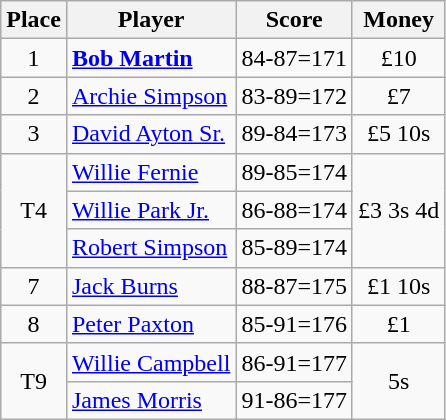<table class=wikitable>
<tr>
<th>Place</th>
<th>Player</th>
<th>Score</th>
<th>Money</th>
</tr>
<tr>
<td align=center>1</td>
<td> <strong><a href='#'>Bob Martin</a></strong></td>
<td>84-87=171</td>
<td align=center>£10</td>
</tr>
<tr>
<td align=center>2</td>
<td> <a href='#'>Archie Simpson</a></td>
<td>83-89=172</td>
<td align=center>£7</td>
</tr>
<tr>
<td align=center>3</td>
<td> <a href='#'>David Ayton Sr.</a></td>
<td>89-84=173</td>
<td align=center>£5 10s</td>
</tr>
<tr>
<td rowspan=3 align=center>T4</td>
<td> <a href='#'>Willie Fernie</a></td>
<td>89-85=174</td>
<td rowspan=3 align=center>£3 3s 4d</td>
</tr>
<tr>
<td> <a href='#'>Willie Park Jr.</a></td>
<td>86-88=174</td>
</tr>
<tr>
<td> <a href='#'>Robert Simpson</a></td>
<td>85-89=174</td>
</tr>
<tr>
<td align=center>7</td>
<td> <a href='#'>Jack Burns</a></td>
<td>88-87=175</td>
<td align=center>£1 10s</td>
</tr>
<tr>
<td align=center>8</td>
<td> <a href='#'>Peter Paxton</a></td>
<td>85-91=176</td>
<td align=center>£1</td>
</tr>
<tr>
<td rowspan=2 align=center>T9</td>
<td> <a href='#'>Willie Campbell</a></td>
<td>86-91=177</td>
<td rowspan=2 align=center>5s</td>
</tr>
<tr>
<td> <a href='#'>James Morris</a></td>
<td>91-86=177</td>
</tr>
</table>
